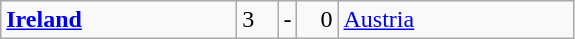<table class="wikitable">
<tr>
<td width=150> <strong><a href='#'>Ireland</a></strong></td>
<td style="width:20px; text-align:left;">3</td>
<td>-</td>
<td style="width:20px; text-align:right;">0</td>
<td width=150> <a href='#'>Austria</a></td>
</tr>
</table>
